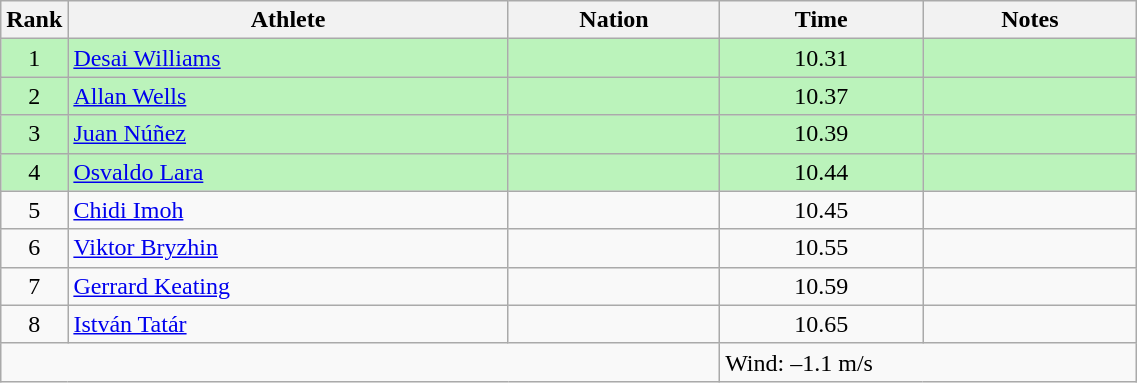<table class="wikitable sortable" style="text-align:center;width: 60%;">
<tr>
<th scope="col" style="width: 10px;">Rank</th>
<th scope="col">Athlete</th>
<th scope="col">Nation</th>
<th scope="col">Time</th>
<th scope="col">Notes</th>
</tr>
<tr bgcolor=bbf3bb>
<td>1</td>
<td align=left><a href='#'>Desai Williams</a></td>
<td align=left></td>
<td>10.31</td>
<td></td>
</tr>
<tr bgcolor=bbf3bb>
<td>2</td>
<td align=left><a href='#'>Allan Wells</a></td>
<td align=left></td>
<td>10.37</td>
<td></td>
</tr>
<tr bgcolor=bbf3bb>
<td>3</td>
<td align=left><a href='#'>Juan Núñez</a></td>
<td align=left></td>
<td>10.39</td>
<td></td>
</tr>
<tr bgcolor=bbf3bb>
<td>4</td>
<td align=left><a href='#'>Osvaldo Lara</a></td>
<td align=left></td>
<td>10.44</td>
<td></td>
</tr>
<tr>
<td>5</td>
<td align=left><a href='#'>Chidi Imoh</a></td>
<td align=left></td>
<td>10.45</td>
<td></td>
</tr>
<tr>
<td>6</td>
<td align=left><a href='#'>Viktor Bryzhin</a></td>
<td align=left></td>
<td>10.55</td>
<td></td>
</tr>
<tr>
<td>7</td>
<td align=left><a href='#'>Gerrard Keating</a></td>
<td align=left></td>
<td>10.59</td>
<td></td>
</tr>
<tr>
<td>8</td>
<td align=left><a href='#'>István Tatár</a></td>
<td align=left></td>
<td>10.65</td>
<td></td>
</tr>
<tr class="sortbottom">
<td colspan="3"></td>
<td colspan="2" style="text-align:left;">Wind: –1.1 m/s</td>
</tr>
</table>
